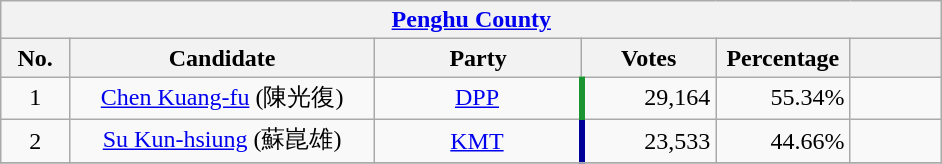<table class="wikitable collapsible" style="text-align:center">
<tr>
<th colspan="7" width=620px><a href='#'>Penghu County</a></th>
</tr>
<tr>
<th width=35>No.</th>
<th width=180>Candidate</th>
<th width=120>Party</th>
<th width=75>Votes</th>
<th width=75>Percentage</th>
<th width=49></th>
</tr>
<tr>
<td>1</td>
<td><a href='#'>Chen Kuang-fu</a> (陳光復)</td>
<td><a href='#'>DPP</a></td>
<td style="border-left:4px solid #1B9431;" align="right">29,164</td>
<td align="right">55.34%</td>
<td align="center"></td>
</tr>
<tr>
<td>2</td>
<td><a href='#'>Su Kun-hsiung</a> (蘇崑雄)</td>
<td><a href='#'>KMT</a></td>
<td style="border-left:4px solid #000099;" align="right">23,533</td>
<td align="right">44.66%</td>
<td align="center"></td>
</tr>
<tr bgcolor=EEEEEE>
</tr>
</table>
